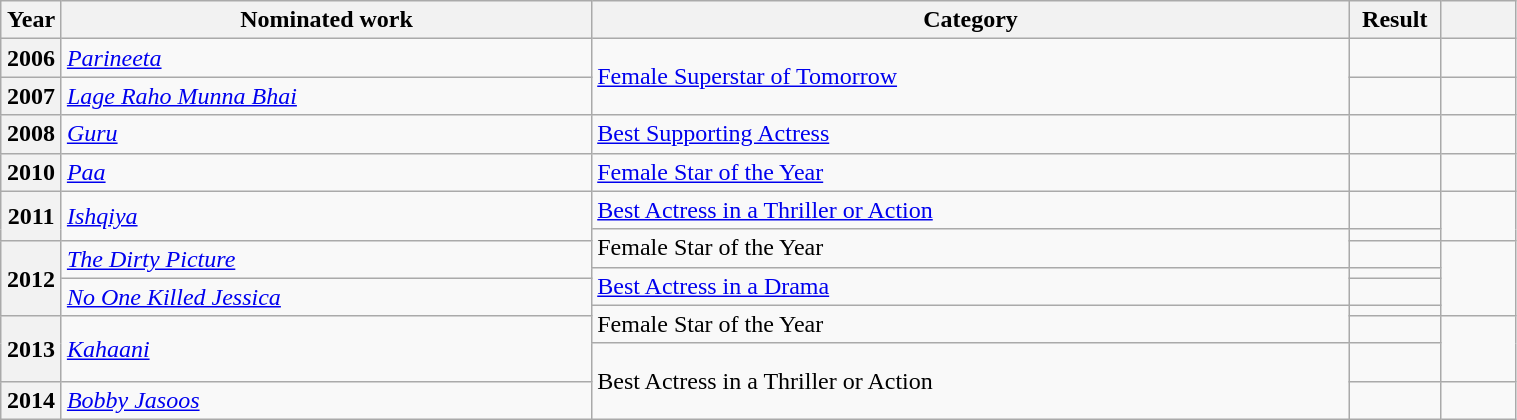<table class="wikitable plainrowheaders" style="width:80%;">
<tr>
<th scope="col" style="width:4%;">Year</th>
<th scope="col" style="width:35%;">Nominated work</th>
<th scope="col" style="width:50%;">Category</th>
<th scope="col" style="width:6%;">Result</th>
<th scope="col" style="width:6%;"></th>
</tr>
<tr>
<th scope="row">2006</th>
<td><em><a href='#'>Parineeta</a></em></td>
<td rowspan="2"><a href='#'>Female Superstar of Tomorrow</a></td>
<td></td>
<td style="text-align:center;"></td>
</tr>
<tr>
<th scope="row">2007</th>
<td><em><a href='#'>Lage Raho Munna Bhai</a></em></td>
<td></td>
<td style="text-align:center;"></td>
</tr>
<tr>
<th scope="row">2008</th>
<td><em><a href='#'>Guru</a></em></td>
<td><a href='#'>Best Supporting Actress</a></td>
<td></td>
<td style="text-align:center;"></td>
</tr>
<tr>
<th scope="row">2010</th>
<td><em><a href='#'>Paa</a></em></td>
<td><a href='#'>Female Star of the Year</a></td>
<td></td>
<td style="text-align:center;"></td>
</tr>
<tr>
<th scope="row" rowspan="2">2011</th>
<td rowspan="2"><em><a href='#'>Ishqiya</a></em></td>
<td><a href='#'>Best Actress in a Thriller or Action</a></td>
<td></td>
<td rowspan="2" style="text-align:center;"><br></td>
</tr>
<tr>
<td rowspan="2">Female Star of the Year</td>
<td></td>
</tr>
<tr>
<th scope="row" rowspan="4">2012</th>
<td rowspan="2"><em><a href='#'>The Dirty Picture</a></em></td>
<td></td>
<td rowspan="4" style="text-align:center;"><br><br></td>
</tr>
<tr>
<td rowspan="2"><a href='#'>Best Actress in a Drama</a></td>
<td></td>
</tr>
<tr>
<td rowspan="2"><em><a href='#'>No One Killed Jessica</a></em></td>
<td></td>
</tr>
<tr>
<td rowspan="2">Female Star of the Year</td>
<td></td>
</tr>
<tr>
<th scope="row" rowspan="2">2013</th>
<td rowspan="2"><em><a href='#'>Kahaani</a></em></td>
<td></td>
<td rowspan="2" style="text-align:center;"><br><br></td>
</tr>
<tr>
<td rowspan="2">Best Actress in a Thriller or Action</td>
<td></td>
</tr>
<tr>
<th scope="row">2014</th>
<td><em><a href='#'>Bobby Jasoos</a></em></td>
<td></td>
<td style="text-align:center;"></td>
</tr>
</table>
